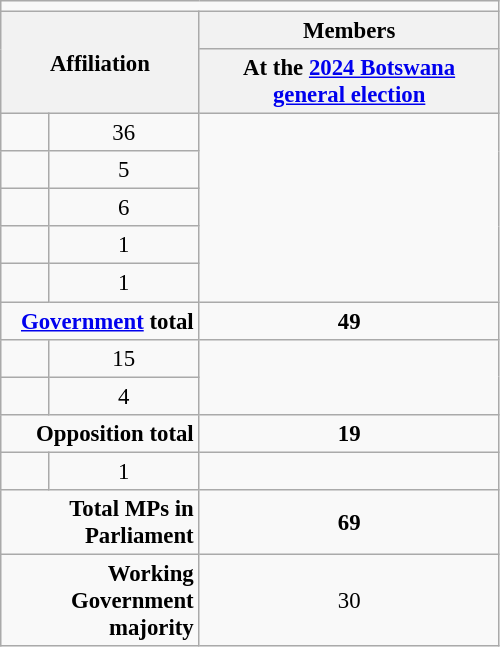<table class="wikitable" border="1" style="font-size:95%; width:250pt; text-align:center">
<tr>
<td colspan="3"></td>
</tr>
<tr>
<th colspan="2" rowspan="2" style="text-align:center;vertical-align:middle; ">Affiliation</th>
<th style="vertical-align:top;">Members</th>
</tr>
<tr>
<th>At the <a href='#'>2024 Botswana general election</a></th>
</tr>
<tr>
<td></td>
<td>36</td>
</tr>
<tr>
<td></td>
<td>5</td>
</tr>
<tr>
<td></td>
<td>6</td>
</tr>
<tr>
<td></td>
<td>1</td>
</tr>
<tr>
<td></td>
<td>1</td>
</tr>
<tr>
<td colspan="2" style="text-align:right; "><strong><a href='#'>Government</a> total</strong></td>
<td><strong>49</strong></td>
</tr>
<tr>
<td></td>
<td>15</td>
</tr>
<tr>
<td></td>
<td>4</td>
</tr>
<tr>
<td colspan="2" style="text-align:right; "><strong>Opposition total</strong></td>
<td><strong>19</strong></td>
</tr>
<tr>
<td></td>
<td>1</td>
</tr>
<tr>
<td colspan="2" style="text-align:right; "><strong>Total MPs in<br>Parliament</strong></td>
<td><strong>69</strong></td>
</tr>
<tr>
<td colspan="2" style="text-align:right; "><strong>Working Government<br>majority</strong></td>
<td>30</td>
</tr>
</table>
